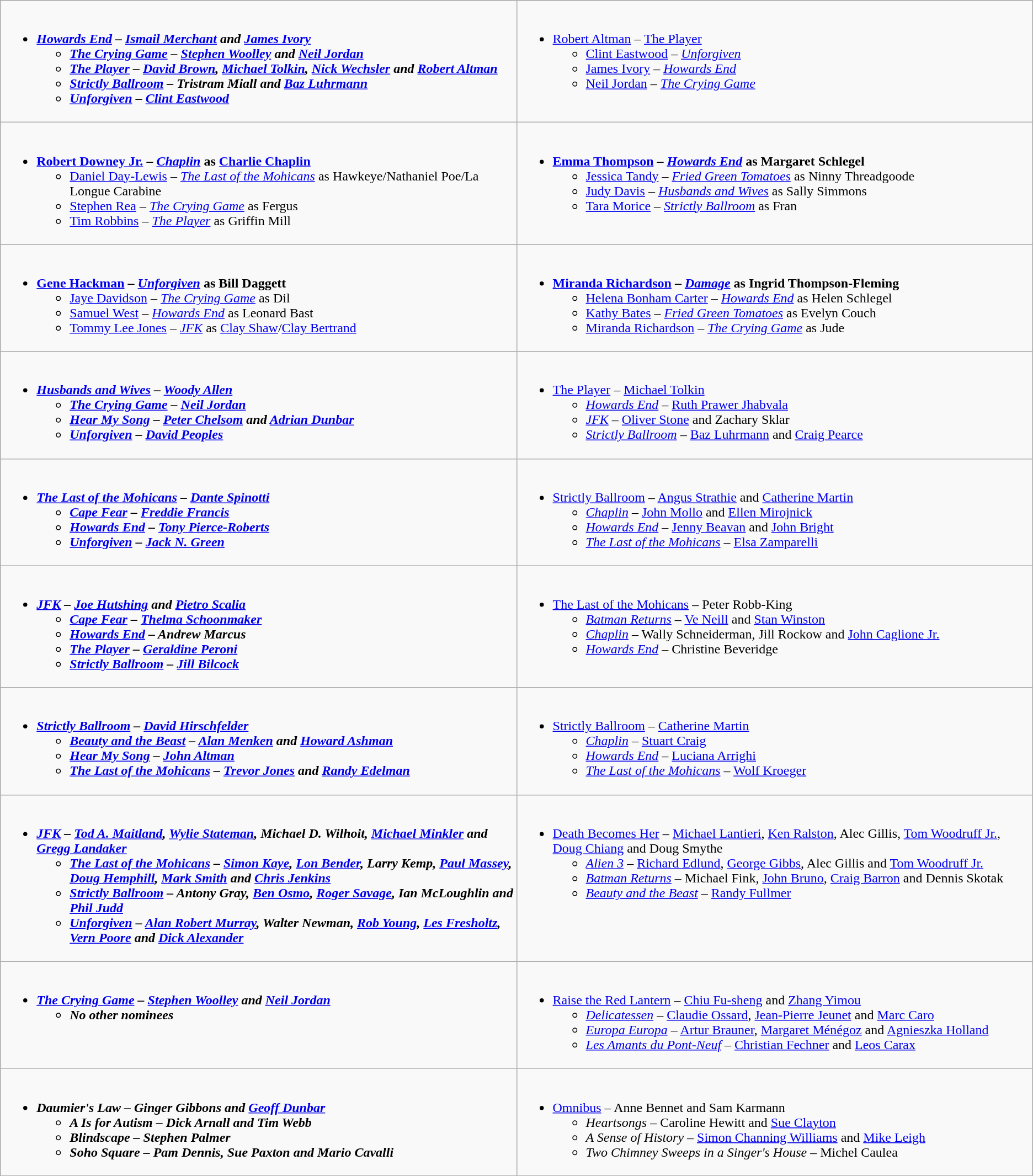<table class=wikitable>
<tr>
<td valign="top" width="50%"><br><ul><li><strong><em><a href='#'>Howards End</a><em> – <a href='#'>Ismail Merchant</a> and <a href='#'>James Ivory</a><strong><ul><li></em><a href='#'>The Crying Game</a><em> – <a href='#'>Stephen Woolley</a> and <a href='#'>Neil Jordan</a></li><li></em><a href='#'>The Player</a><em> – <a href='#'>David Brown</a>, <a href='#'>Michael Tolkin</a>, <a href='#'>Nick Wechsler</a> and <a href='#'>Robert Altman</a></li><li></em><a href='#'>Strictly Ballroom</a><em> – Tristram Miall and <a href='#'>Baz Luhrmann</a></li><li></em><a href='#'>Unforgiven</a><em> – <a href='#'>Clint Eastwood</a></li></ul></li></ul></td>
<td valign="top" width="50%"><br><ul><li></strong><a href='#'>Robert Altman</a> – </em><a href='#'>The Player</a></em></strong><ul><li><a href='#'>Clint Eastwood</a> – <em><a href='#'>Unforgiven</a></em></li><li><a href='#'>James Ivory</a> – <em><a href='#'>Howards End</a></em></li><li><a href='#'>Neil Jordan</a> – <em><a href='#'>The Crying Game</a></em></li></ul></li></ul></td>
</tr>
<tr>
<td valign="top" width="50%"><br><ul><li><strong><a href='#'>Robert Downey Jr.</a> – <em><a href='#'>Chaplin</a></em> as <a href='#'>Charlie Chaplin</a></strong><ul><li><a href='#'>Daniel Day-Lewis</a> – <em><a href='#'>The Last of the Mohicans</a></em> as Hawkeye/Nathaniel Poe/La Longue Carabine</li><li><a href='#'>Stephen Rea</a> – <em><a href='#'>The Crying Game</a></em> as Fergus</li><li><a href='#'>Tim Robbins</a> – <em><a href='#'>The Player</a></em> as Griffin Mill</li></ul></li></ul></td>
<td valign="top" width="50%"><br><ul><li><strong><a href='#'>Emma Thompson</a> – <em><a href='#'>Howards End</a></em> as Margaret Schlegel</strong><ul><li><a href='#'>Jessica Tandy</a> – <em><a href='#'>Fried Green Tomatoes</a></em> as Ninny Threadgoode</li><li><a href='#'>Judy Davis</a> – <em><a href='#'>Husbands and Wives</a></em> as Sally Simmons</li><li><a href='#'>Tara Morice</a> – <em><a href='#'>Strictly Ballroom</a></em> as Fran</li></ul></li></ul></td>
</tr>
<tr>
<td valign="top" width="50%"><br><ul><li><strong><a href='#'>Gene Hackman</a> – <em><a href='#'>Unforgiven</a></em> as Bill Daggett</strong><ul><li><a href='#'>Jaye Davidson</a> – <em><a href='#'>The Crying Game</a></em> as Dil</li><li><a href='#'>Samuel West</a> – <em><a href='#'>Howards End</a></em> as Leonard Bast</li><li><a href='#'>Tommy Lee Jones</a> – <em><a href='#'>JFK</a></em> as <a href='#'>Clay Shaw</a>/<a href='#'>Clay Bertrand</a></li></ul></li></ul></td>
<td valign="top" width="50%"><br><ul><li><strong><a href='#'>Miranda Richardson</a> – <em><a href='#'>Damage</a></em> as Ingrid Thompson-Fleming</strong><ul><li><a href='#'>Helena Bonham Carter</a> – <em><a href='#'>Howards End</a></em> as Helen Schlegel</li><li><a href='#'>Kathy Bates</a> – <em><a href='#'>Fried Green Tomatoes</a></em> as Evelyn Couch</li><li><a href='#'>Miranda Richardson</a> – <em><a href='#'>The Crying Game</a></em> as Jude</li></ul></li></ul></td>
</tr>
<tr>
<td valign="top" width="50%"><br><ul><li><strong><em><a href='#'>Husbands and Wives</a><em> – <a href='#'>Woody Allen</a><strong><ul><li></em><a href='#'>The Crying Game</a><em> – <a href='#'>Neil Jordan</a></li><li></em><a href='#'>Hear My Song</a><em> – <a href='#'>Peter Chelsom</a> and <a href='#'>Adrian Dunbar</a></li><li></em><a href='#'>Unforgiven</a><em> – <a href='#'>David Peoples</a></li></ul></li></ul></td>
<td valign="top" width="50%"><br><ul><li></em></strong><a href='#'>The Player</a></em> – <a href='#'>Michael Tolkin</a></strong><ul><li><em><a href='#'>Howards End</a></em> – <a href='#'>Ruth Prawer Jhabvala</a></li><li><em><a href='#'>JFK</a></em> – <a href='#'>Oliver Stone</a> and Zachary Sklar</li><li><em><a href='#'>Strictly Ballroom</a></em> – <a href='#'>Baz Luhrmann</a> and <a href='#'>Craig Pearce</a></li></ul></li></ul></td>
</tr>
<tr>
<td valign="top" width="50%"><br><ul><li><strong><em><a href='#'>The Last of the Mohicans</a><em> – <a href='#'>Dante Spinotti</a><strong><ul><li></em><a href='#'>Cape Fear</a><em> – <a href='#'>Freddie Francis</a></li><li></em><a href='#'>Howards End</a><em> – <a href='#'>Tony Pierce-Roberts</a></li><li></em><a href='#'>Unforgiven</a><em> – <a href='#'>Jack N. Green</a></li></ul></li></ul></td>
<td valign="top" width="50%"><br><ul><li></em></strong><a href='#'>Strictly Ballroom</a></em> – <a href='#'>Angus Strathie</a> and <a href='#'>Catherine Martin</a></strong><ul><li><em><a href='#'>Chaplin</a></em> – <a href='#'>John Mollo</a> and <a href='#'>Ellen Mirojnick</a></li><li><em><a href='#'>Howards End</a></em> – <a href='#'>Jenny Beavan</a> and <a href='#'>John Bright</a></li><li><em><a href='#'>The Last of the Mohicans</a></em> – <a href='#'>Elsa Zamparelli</a></li></ul></li></ul></td>
</tr>
<tr>
<td valign="top" width="50%"><br><ul><li><strong><em><a href='#'>JFK</a><em> – <a href='#'>Joe Hutshing</a> and <a href='#'>Pietro Scalia</a><strong><ul><li></em><a href='#'>Cape Fear</a><em> – <a href='#'>Thelma Schoonmaker</a></li><li></em><a href='#'>Howards End</a><em> – Andrew Marcus</li><li></em><a href='#'>The Player</a><em> – <a href='#'>Geraldine Peroni</a></li><li></em><a href='#'>Strictly Ballroom</a><em> – <a href='#'>Jill Bilcock</a></li></ul></li></ul></td>
<td valign="top" width="50%"><br><ul><li></em></strong><a href='#'>The Last of the Mohicans</a></em> – Peter Robb-King</strong><ul><li><em><a href='#'>Batman Returns</a></em> – <a href='#'>Ve Neill</a> and <a href='#'>Stan Winston</a></li><li><em><a href='#'>Chaplin</a></em> – Wally Schneiderman, Jill Rockow and <a href='#'>John Caglione Jr.</a></li><li><em><a href='#'>Howards End</a></em> – Christine Beveridge</li></ul></li></ul></td>
</tr>
<tr>
<td valign="top" width="50%"><br><ul><li><strong><em><a href='#'>Strictly Ballroom</a><em> – <a href='#'>David Hirschfelder</a><strong><ul><li></em><a href='#'>Beauty and the Beast</a><em> – <a href='#'>Alan Menken</a> and <a href='#'>Howard Ashman</a></li><li></em><a href='#'>Hear My Song</a><em> – <a href='#'>John Altman</a></li><li></em><a href='#'>The Last of the Mohicans</a><em> – <a href='#'>Trevor Jones</a> and <a href='#'>Randy Edelman</a></li></ul></li></ul></td>
<td valign="top" width="50%"><br><ul><li></em></strong><a href='#'>Strictly Ballroom</a></em> – <a href='#'>Catherine Martin</a></strong><ul><li><em><a href='#'>Chaplin</a></em> – <a href='#'>Stuart Craig</a></li><li><em><a href='#'>Howards End</a></em> – <a href='#'>Luciana Arrighi</a></li><li><em><a href='#'>The Last of the Mohicans</a></em> – <a href='#'>Wolf Kroeger</a></li></ul></li></ul></td>
</tr>
<tr>
<td valign="top" width="50%"><br><ul><li><strong><em><a href='#'>JFK</a><em> – <a href='#'>Tod A. Maitland</a>, <a href='#'>Wylie Stateman</a>, Michael D. Wilhoit, <a href='#'>Michael Minkler</a> and <a href='#'>Gregg Landaker</a><strong><ul><li></em><a href='#'>The Last of the Mohicans</a><em> – <a href='#'>Simon Kaye</a>, <a href='#'>Lon Bender</a>, Larry Kemp, <a href='#'>Paul Massey</a>, <a href='#'>Doug Hemphill</a>, <a href='#'>Mark Smith</a> and <a href='#'>Chris Jenkins</a></li><li></em><a href='#'>Strictly Ballroom</a><em> – Antony Gray, <a href='#'>Ben Osmo</a>, <a href='#'>Roger Savage</a>, Ian McLoughlin and <a href='#'>Phil Judd</a></li><li></em><a href='#'>Unforgiven</a><em> – <a href='#'>Alan Robert Murray</a>, Walter Newman, <a href='#'>Rob Young</a>, <a href='#'>Les Fresholtz</a>, <a href='#'>Vern Poore</a> and <a href='#'>Dick Alexander</a></li></ul></li></ul></td>
<td valign="top" width="50%"><br><ul><li></em></strong><a href='#'>Death Becomes Her</a></em> – <a href='#'>Michael Lantieri</a>, <a href='#'>Ken Ralston</a>, Alec Gillis, <a href='#'>Tom Woodruff Jr.</a>, <a href='#'>Doug Chiang</a> and Doug Smythe</strong><ul><li><em><a href='#'>Alien 3</a></em> – <a href='#'>Richard Edlund</a>, <a href='#'>George Gibbs</a>, Alec Gillis and <a href='#'>Tom Woodruff Jr.</a></li><li><em><a href='#'>Batman Returns</a></em> – Michael Fink, <a href='#'>John Bruno</a>, <a href='#'>Craig Barron</a> and Dennis Skotak</li><li><em><a href='#'>Beauty and the Beast</a></em> – <a href='#'>Randy Fullmer</a></li></ul></li></ul></td>
</tr>
<tr>
<td valign="top" width="50%"><br><ul><li><strong><em><a href='#'>The Crying Game</a><em> – <a href='#'>Stephen Woolley</a> and <a href='#'>Neil Jordan</a><strong><ul><li>No other nominees</li></ul></li></ul></td>
<td valign="top" width="50%"><br><ul><li></em></strong><a href='#'>Raise the Red Lantern</a></em> – <a href='#'>Chiu Fu-sheng</a> and <a href='#'>Zhang Yimou</a></strong><ul><li><em><a href='#'>Delicatessen</a></em> – <a href='#'>Claudie Ossard</a>, <a href='#'>Jean-Pierre Jeunet</a> and <a href='#'>Marc Caro</a></li><li><em><a href='#'>Europa Europa</a></em> – <a href='#'>Artur Brauner</a>, <a href='#'>Margaret Ménégoz</a> and <a href='#'>Agnieszka Holland</a></li><li><em><a href='#'>Les Amants du Pont-Neuf</a></em> – <a href='#'>Christian Fechner</a> and <a href='#'>Leos Carax</a></li></ul></li></ul></td>
</tr>
<tr>
<td valign="top" width="50%"><br><ul><li><strong><em>Daumier's Law<em> – Ginger Gibbons and <a href='#'>Geoff Dunbar</a><strong><ul><li></em>A Is for Autism<em> – Dick Arnall and Tim Webb</li><li></em>Blindscape<em> – Stephen Palmer</li><li></em>Soho Square<em> – Pam Dennis, Sue Paxton and Mario Cavalli</li></ul></li></ul></td>
<td valign="top" width="50%"><br><ul><li></em></strong><a href='#'>Omnibus</a></em> – Anne Bennet and Sam Karmann</strong><ul><li><em>Heartsongs</em> – Caroline Hewitt and <a href='#'>Sue Clayton</a></li><li><em>A Sense of History</em> – <a href='#'>Simon Channing Williams</a> and <a href='#'>Mike Leigh</a></li><li><em>Two Chimney Sweeps in a Singer's House</em> – Michel Caulea</li></ul></li></ul></td>
</tr>
</table>
